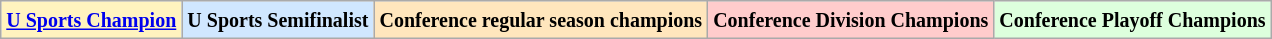<table class="wikitable">
<tr>
<td bgcolor="#FFF3BF"><small><strong><a href='#'>U Sports Champion</a> </strong></small></td>
<td bgcolor="#D0E7FF"><small><strong>U Sports Semifinalist</strong></small></td>
<td bgcolor="#FFE6BD"><small><strong>Conference regular season champions</strong></small></td>
<td bgcolor="#FFCCCC"><small><strong>Conference Division Champions</strong></small></td>
<td bgcolor="#ddffdd"><small><strong>Conference Playoff Champions</strong></small></td>
</tr>
</table>
